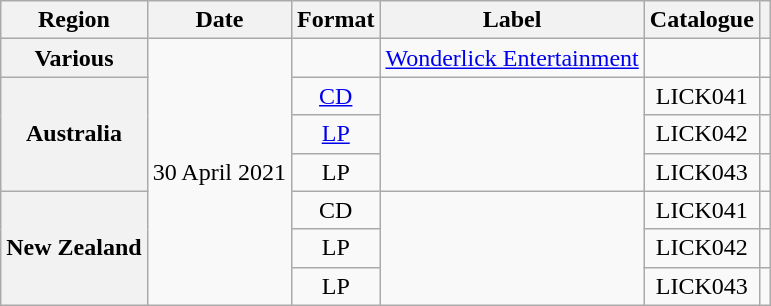<table class="wikitable plainrowheaders" style="text-align:center;">
<tr>
<th scope="col">Region</th>
<th scope="col">Date</th>
<th scope="col">Format</th>
<th scope="col">Label</th>
<th scope="col">Catalogue</th>
<th scope="col"></th>
</tr>
<tr>
<th scope="row">Various</th>
<td rowspan="7">30 April 2021</td>
<td></td>
<td><a href='#'>Wonderlick Entertainment</a></td>
<td></td>
<td></td>
</tr>
<tr>
<th scope="row" rowspan="3">Australia</th>
<td><a href='#'>CD</a></td>
<td rowspan="3"></td>
<td>LICK041</td>
<td></td>
</tr>
<tr>
<td><a href='#'>LP</a></td>
<td>LICK042</td>
<td></td>
</tr>
<tr>
<td>LP </td>
<td>LICK043</td>
<td></td>
</tr>
<tr>
<th scope="row" rowspan="3">New Zealand</th>
<td>CD</td>
<td rowspan="3"></td>
<td>LICK041</td>
<td></td>
</tr>
<tr>
<td>LP</td>
<td>LICK042</td>
<td></td>
</tr>
<tr>
<td>LP </td>
<td>LICK043</td>
<td></td>
</tr>
</table>
